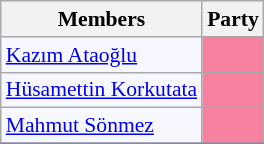<table class=wikitable style="border:1px solid #8888aa; background-color:#f7f8ff; padding:0px; font-size:90%;">
<tr>
<th>Members</th>
<th>Party</th>
</tr>
<tr>
<td><a href='#'>Kazım Ataoğlu</a></td>
<td style="background: #F7819F"></td>
</tr>
<tr>
<td><a href='#'>Hüsamettin Korkutata</a></td>
<td style="background: #F7819F"></td>
</tr>
<tr>
<td><a href='#'>Mahmut Sönmez</a></td>
<td style="background: #F7819F"></td>
</tr>
<tr>
</tr>
</table>
